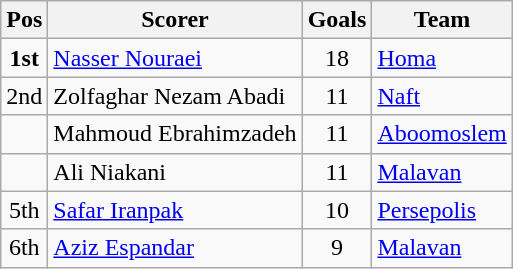<table class="wikitable">
<tr>
<th>Pos</th>
<th>Scorer</th>
<th>Goals</th>
<th>Team</th>
</tr>
<tr>
<td align=center><strong>1st</strong></td>
<td> <a href='#'>Nasser Nouraei</a></td>
<td align=center>18</td>
<td><a href='#'>Homa</a></td>
</tr>
<tr>
<td align=center>2nd</td>
<td> Zolfaghar Nezam Abadi</td>
<td align=center>11</td>
<td><a href='#'>Naft</a></td>
</tr>
<tr>
<td></td>
<td> Mahmoud Ebrahimzadeh</td>
<td align=center>11</td>
<td><a href='#'>Aboomoslem</a></td>
</tr>
<tr>
<td></td>
<td> Ali Niakani</td>
<td align=center>11</td>
<td><a href='#'>Malavan</a></td>
</tr>
<tr>
<td align=center>5th</td>
<td> <a href='#'>Safar Iranpak</a></td>
<td align=center>10</td>
<td><a href='#'>Persepolis</a></td>
</tr>
<tr>
<td align=center>6th</td>
<td> <a href='#'>Aziz Espandar</a></td>
<td align=center>9</td>
<td><a href='#'>Malavan</a></td>
</tr>
</table>
